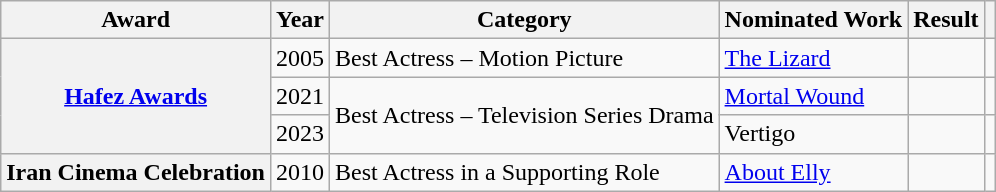<table class="wikitable sortable plainrowheaders">
<tr>
<th scope="col">Award</th>
<th scope="col">Year</th>
<th scope="col">Category</th>
<th scope="col">Nominated Work</th>
<th scope="col">Result</th>
<th></th>
</tr>
<tr>
<th rowspan="3" scope="row"><a href='#'>Hafez Awards</a></th>
<td>2005</td>
<td>Best Actress – Motion Picture</td>
<td><a href='#'>The Lizard</a></td>
<td></td>
<td></td>
</tr>
<tr>
<td>2021</td>
<td rowspan="2">Best Actress – Television Series Drama</td>
<td><a href='#'>Mortal Wound</a></td>
<td></td>
<td></td>
</tr>
<tr>
<td>2023</td>
<td>Vertigo</td>
<td></td>
<td></td>
</tr>
<tr>
<th scope="row">Iran Cinema Celebration</th>
<td>2010</td>
<td>Best Actress in a Supporting Role</td>
<td><a href='#'>About Elly</a></td>
<td></td>
<td></td>
</tr>
</table>
